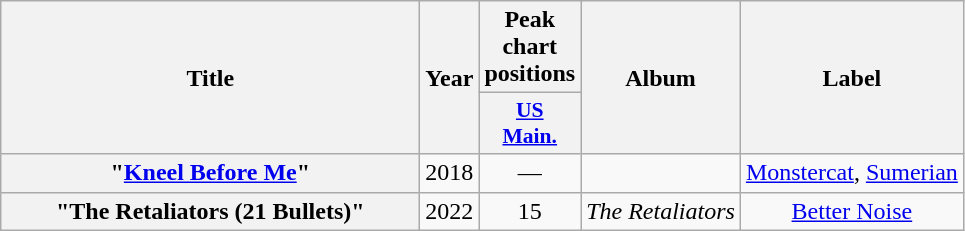<table class="wikitable plainrowheaders" style="text-align:center;">
<tr>
<th scope="col" rowspan="2" style="width:17em;">Title</th>
<th scope="col" rowspan="2">Year</th>
<th scope="col" colspan="1">Peak chart positions</th>
<th scope="col" rowspan="2">Album</th>
<th scope="col" rowspan="2">Label</th>
</tr>
<tr>
<th style="width:3.5em;font-size:90%"><a href='#'>US<br>Main.</a><br></th>
</tr>
<tr>
<th scope="row">"<a href='#'>Kneel Before Me</a>"<br></th>
<td>2018</td>
<td>—</td>
<td></td>
<td><a href='#'>Monstercat</a>, <a href='#'>Sumerian</a></td>
</tr>
<tr>
<th scope="row">"The Retaliators (21 Bullets)"<br></th>
<td>2022</td>
<td>15</td>
<td><em>The Retaliators</em></td>
<td><a href='#'>Better Noise</a></td>
</tr>
</table>
